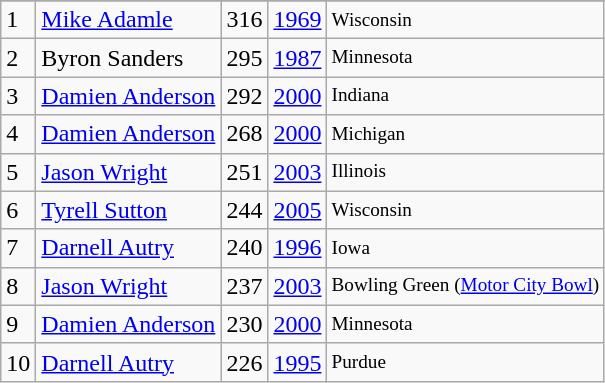<table class="wikitable">
<tr>
</tr>
<tr>
<td>1</td>
<td><a href='#'>Mike Adamle</a></td>
<td>316</td>
<td><a href='#'>1969</a></td>
<td style="font-size:80%;">Wisconsin</td>
</tr>
<tr>
<td>2</td>
<td>Byron Sanders</td>
<td>295</td>
<td><a href='#'>1987</a></td>
<td style="font-size:80%;">Minnesota</td>
</tr>
<tr>
<td>3</td>
<td><a href='#'>Damien Anderson</a></td>
<td>292</td>
<td><a href='#'>2000</a></td>
<td style="font-size:80%;">Indiana</td>
</tr>
<tr>
<td>4</td>
<td><a href='#'>Damien Anderson</a></td>
<td>268</td>
<td><a href='#'>2000</a></td>
<td style="font-size:80%;">Michigan</td>
</tr>
<tr>
<td>5</td>
<td><a href='#'>Jason Wright</a></td>
<td>251</td>
<td><a href='#'>2003</a></td>
<td style="font-size:80%;">Illinois</td>
</tr>
<tr>
<td>6</td>
<td><a href='#'>Tyrell Sutton</a></td>
<td>244</td>
<td><a href='#'>2005</a></td>
<td style="font-size:80%;">Wisconsin</td>
</tr>
<tr>
<td>7</td>
<td><a href='#'>Darnell Autry</a></td>
<td>240</td>
<td><a href='#'>1996</a></td>
<td style="font-size:80%;">Iowa</td>
</tr>
<tr>
<td>8</td>
<td><a href='#'>Jason Wright</a></td>
<td>237</td>
<td><a href='#'>2003</a></td>
<td style="font-size:80%;">Bowling Green (<a href='#'>Motor City Bowl</a>)</td>
</tr>
<tr>
<td>9</td>
<td><a href='#'>Damien Anderson</a></td>
<td>230</td>
<td><a href='#'>2000</a></td>
<td style="font-size:80%;">Minnesota</td>
</tr>
<tr>
<td>10</td>
<td><a href='#'>Darnell Autry</a></td>
<td>226</td>
<td><a href='#'>1995</a></td>
<td style="font-size:80%;">Purdue</td>
</tr>
</table>
